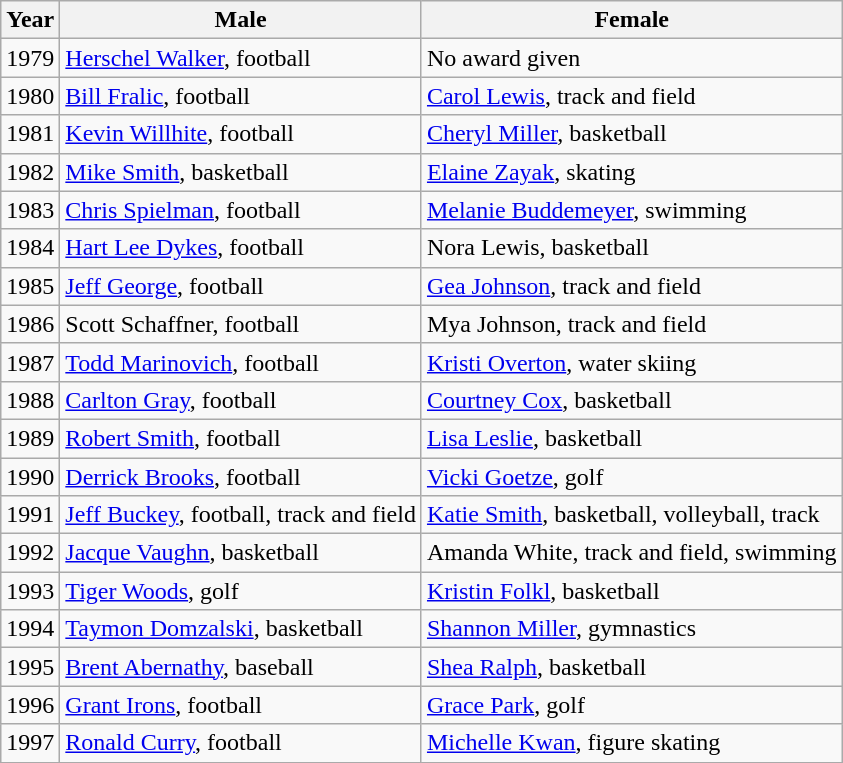<table class="wikitable" style="text-align: center">
<tr>
<th>Year</th>
<th>Male</th>
<th>Female</th>
</tr>
<tr>
<td>1979</td>
<td align=left><a href='#'>Herschel Walker</a>, football</td>
<td align=left>No award given</td>
</tr>
<tr>
<td>1980</td>
<td align=left><a href='#'>Bill Fralic</a>, football</td>
<td align=left><a href='#'>Carol Lewis</a>, track and field</td>
</tr>
<tr>
<td>1981</td>
<td align=left><a href='#'>Kevin Willhite</a>, football</td>
<td align=left><a href='#'>Cheryl Miller</a>, basketball</td>
</tr>
<tr>
<td>1982</td>
<td align=left><a href='#'>Mike Smith</a>, basketball</td>
<td align=left><a href='#'>Elaine Zayak</a>, skating</td>
</tr>
<tr>
<td>1983</td>
<td align=left><a href='#'>Chris Spielman</a>, football</td>
<td align=left><a href='#'>Melanie Buddemeyer</a>, swimming</td>
</tr>
<tr>
<td>1984</td>
<td align=left><a href='#'>Hart Lee Dykes</a>, football</td>
<td align=left>Nora Lewis, basketball</td>
</tr>
<tr>
<td>1985</td>
<td align=left><a href='#'>Jeff George</a>, football</td>
<td align=left><a href='#'>Gea Johnson</a>, track and field</td>
</tr>
<tr>
<td>1986</td>
<td align=left>Scott Schaffner, football</td>
<td align=left>Mya Johnson, track and field</td>
</tr>
<tr>
<td>1987</td>
<td align=left><a href='#'>Todd Marinovich</a>, football</td>
<td align=left><a href='#'>Kristi Overton</a>, water skiing</td>
</tr>
<tr>
<td>1988</td>
<td align=left><a href='#'>Carlton Gray</a>, football</td>
<td align=left><a href='#'>Courtney Cox</a>, basketball</td>
</tr>
<tr>
<td>1989</td>
<td align=left><a href='#'>Robert Smith</a>, football</td>
<td align=left><a href='#'>Lisa Leslie</a>, basketball</td>
</tr>
<tr>
<td>1990</td>
<td align=left><a href='#'>Derrick Brooks</a>, football</td>
<td align=left><a href='#'>Vicki Goetze</a>, golf</td>
</tr>
<tr>
<td>1991</td>
<td align=left><a href='#'>Jeff Buckey</a>, football, track and field</td>
<td align=left><a href='#'>Katie Smith</a>, basketball, volleyball, track</td>
</tr>
<tr>
<td>1992</td>
<td align=left><a href='#'>Jacque Vaughn</a>, basketball</td>
<td align=left>Amanda White, track and field, swimming</td>
</tr>
<tr>
<td>1993</td>
<td align=left><a href='#'>Tiger Woods</a>, golf</td>
<td align=left><a href='#'>Kristin Folkl</a>, basketball</td>
</tr>
<tr>
<td>1994</td>
<td align=left><a href='#'>Taymon Domzalski</a>, basketball</td>
<td align=left><a href='#'>Shannon Miller</a>, gymnastics</td>
</tr>
<tr>
<td>1995</td>
<td align=left><a href='#'>Brent Abernathy</a>, baseball</td>
<td align=left><a href='#'>Shea Ralph</a>, basketball</td>
</tr>
<tr>
<td>1996</td>
<td align=left><a href='#'>Grant Irons</a>, football</td>
<td align=left><a href='#'>Grace Park</a>, golf</td>
</tr>
<tr>
<td>1997</td>
<td align=left><a href='#'>Ronald Curry</a>, football</td>
<td align=left><a href='#'>Michelle Kwan</a>, figure skating</td>
</tr>
<tr>
</tr>
</table>
